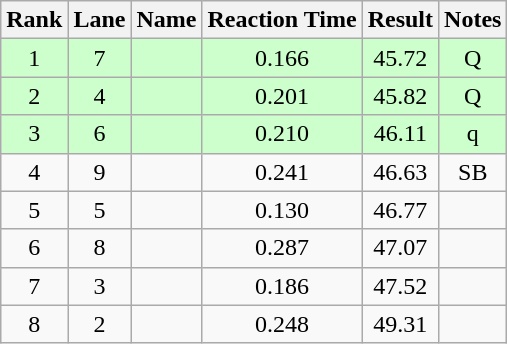<table class="wikitable" style="text-align:center">
<tr>
<th>Rank</th>
<th>Lane</th>
<th>Name</th>
<th>Reaction Time</th>
<th>Result</th>
<th>Notes</th>
</tr>
<tr bgcolor=ccffcc>
<td>1</td>
<td>7</td>
<td align="left"></td>
<td>0.166</td>
<td>45.72</td>
<td>Q</td>
</tr>
<tr bgcolor=ccffcc>
<td>2</td>
<td>4</td>
<td align="left"></td>
<td>0.201</td>
<td>45.82</td>
<td>Q</td>
</tr>
<tr bgcolor=ccffcc>
<td>3</td>
<td>6</td>
<td align="left"></td>
<td>0.210</td>
<td>46.11</td>
<td>q</td>
</tr>
<tr>
<td>4</td>
<td>9</td>
<td align="left"></td>
<td>0.241</td>
<td>46.63</td>
<td>SB</td>
</tr>
<tr>
<td>5</td>
<td>5</td>
<td align="left"></td>
<td>0.130</td>
<td>46.77</td>
<td></td>
</tr>
<tr>
<td>6</td>
<td>8</td>
<td align="left"></td>
<td>0.287</td>
<td>47.07</td>
<td></td>
</tr>
<tr>
<td>7</td>
<td>3</td>
<td align="left"></td>
<td>0.186</td>
<td>47.52</td>
<td></td>
</tr>
<tr>
<td>8</td>
<td>2</td>
<td align="left"></td>
<td>0.248</td>
<td>49.31</td>
<td></td>
</tr>
</table>
